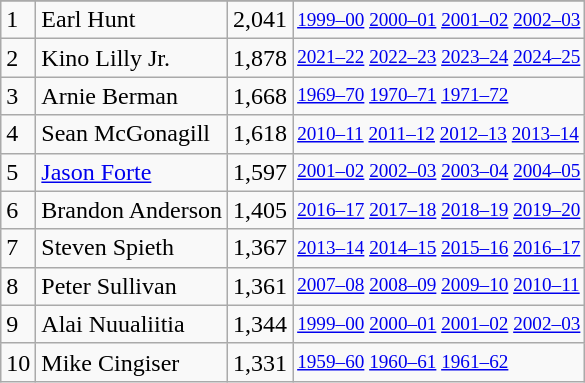<table class="wikitable">
<tr>
</tr>
<tr>
<td>1</td>
<td>Earl Hunt</td>
<td>2,041</td>
<td style="font-size:80%;"><a href='#'>1999–00</a> <a href='#'>2000–01</a> <a href='#'>2001–02</a> <a href='#'>2002–03</a></td>
</tr>
<tr>
<td>2</td>
<td>Kino Lilly Jr.</td>
<td>1,878</td>
<td style="font-size:80%;"><a href='#'>2021–22</a> <a href='#'>2022–23</a> <a href='#'>2023–24</a> <a href='#'>2024–25</a></td>
</tr>
<tr>
<td>3</td>
<td>Arnie Berman</td>
<td>1,668</td>
<td style="font-size:80%;"><a href='#'>1969–70</a> <a href='#'>1970–71</a> <a href='#'>1971–72</a></td>
</tr>
<tr>
<td>4</td>
<td>Sean McGonagill</td>
<td>1,618</td>
<td style="font-size:80%;"><a href='#'>2010–11</a> <a href='#'>2011–12</a> <a href='#'>2012–13</a> <a href='#'>2013–14</a></td>
</tr>
<tr>
<td>5</td>
<td><a href='#'>Jason Forte</a></td>
<td>1,597</td>
<td style="font-size:80%;"><a href='#'>2001–02</a> <a href='#'>2002–03</a> <a href='#'>2003–04</a> <a href='#'>2004–05</a></td>
</tr>
<tr>
<td>6</td>
<td>Brandon Anderson</td>
<td>1,405</td>
<td style="font-size:80%;"><a href='#'>2016–17</a> <a href='#'>2017–18</a> <a href='#'>2018–19</a> <a href='#'>2019–20</a></td>
</tr>
<tr>
<td>7</td>
<td>Steven Spieth</td>
<td>1,367</td>
<td style="font-size:80%;"><a href='#'>2013–14</a> <a href='#'>2014–15</a> <a href='#'>2015–16</a> <a href='#'>2016–17</a></td>
</tr>
<tr>
<td>8</td>
<td>Peter Sullivan</td>
<td>1,361</td>
<td style="font-size:80%;"><a href='#'>2007–08</a> <a href='#'>2008–09</a> <a href='#'>2009–10</a> <a href='#'>2010–11</a></td>
</tr>
<tr>
<td>9</td>
<td>Alai Nuualiitia</td>
<td>1,344</td>
<td style="font-size:80%;"><a href='#'>1999–00</a> <a href='#'>2000–01</a> <a href='#'>2001–02</a> <a href='#'>2002–03</a></td>
</tr>
<tr>
<td>10</td>
<td>Mike Cingiser</td>
<td>1,331</td>
<td style="font-size:80%;"><a href='#'>1959–60</a> <a href='#'>1960–61</a> <a href='#'>1961–62</a></td>
</tr>
</table>
